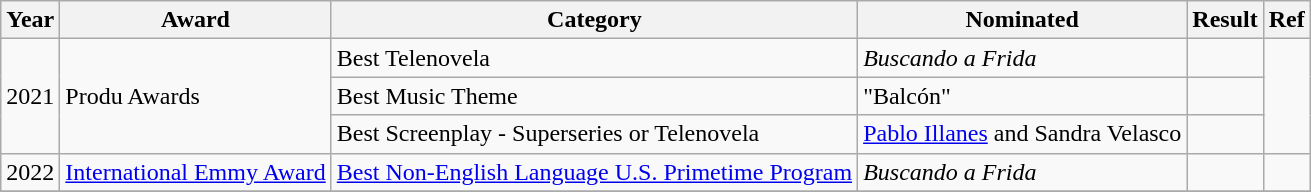<table class="wikitable plainrowheaders">
<tr>
<th scope="col">Year</th>
<th scope="col">Award</th>
<th scope="col">Category</th>
<th scope="col">Nominated</th>
<th scope="col">Result</th>
<th scope="col">Ref</th>
</tr>
<tr>
<td rowspan="3">2021</td>
<td rowspan="3">Produ Awards</td>
<td>Best Telenovela</td>
<td><em>Buscando a Frida</em></td>
<td></td>
<td align="center" rowspan="3"></td>
</tr>
<tr>
<td>Best Music Theme</td>
<td>"Balcón"</td>
<td></td>
</tr>
<tr>
<td>Best Screenplay - Superseries or Telenovela</td>
<td><a href='#'>Pablo Illanes</a> and Sandra Velasco</td>
<td></td>
</tr>
<tr>
<td>2022</td>
<td><a href='#'>International Emmy Award</a></td>
<td><a href='#'>Best Non-English Language U.S. Primetime Program</a></td>
<td><em>Buscando a Frida</em></td>
<td></td>
<td align="center"></td>
</tr>
<tr>
</tr>
</table>
